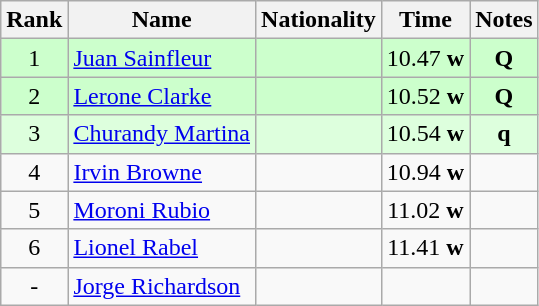<table class="wikitable sortable" style="text-align:center">
<tr>
<th>Rank</th>
<th>Name</th>
<th>Nationality</th>
<th>Time</th>
<th>Notes</th>
</tr>
<tr bgcolor=ccffcc>
<td>1</td>
<td align=left><a href='#'>Juan Sainfleur</a></td>
<td align=left></td>
<td>10.47 <strong>w</strong></td>
<td><strong>Q</strong></td>
</tr>
<tr bgcolor=ccffcc>
<td>2</td>
<td align=left><a href='#'>Lerone Clarke</a></td>
<td align=left></td>
<td>10.52 <strong>w</strong></td>
<td><strong>Q</strong></td>
</tr>
<tr bgcolor=ddffdd>
<td>3</td>
<td align=left><a href='#'>Churandy Martina</a></td>
<td align=left></td>
<td>10.54 <strong>w</strong></td>
<td><strong>q</strong></td>
</tr>
<tr>
<td>4</td>
<td align=left><a href='#'>Irvin Browne</a></td>
<td align=left></td>
<td>10.94 <strong>w</strong></td>
<td></td>
</tr>
<tr>
<td>5</td>
<td align=left><a href='#'>Moroni Rubio</a></td>
<td align=left></td>
<td>11.02 <strong>w</strong></td>
<td></td>
</tr>
<tr>
<td>6</td>
<td align=left><a href='#'>Lionel Rabel</a></td>
<td align=left></td>
<td>11.41 <strong>w</strong></td>
<td></td>
</tr>
<tr>
<td>-</td>
<td align=left><a href='#'>Jorge Richardson</a></td>
<td align=left></td>
<td></td>
<td></td>
</tr>
</table>
